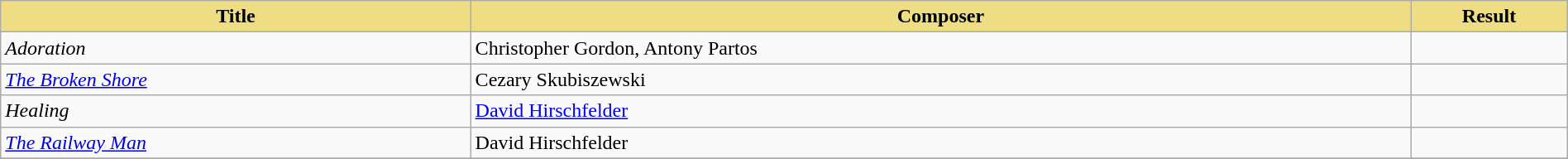<table class="wikitable" width=100%>
<tr>
<th style="width:30%;background:#EEDD82;">Title</th>
<th style="width:60%;background:#EEDD82;">Composer</th>
<th style="width:10%;background:#EEDD82;">Result<br></th>
</tr>
<tr>
<td><em>Adoration</em></td>
<td>Christopher Gordon, Antony Partos</td>
<td></td>
</tr>
<tr>
<td><em><a href='#'>The Broken Shore</a></em></td>
<td>Cezary Skubiszewski</td>
<td></td>
</tr>
<tr>
<td><em>Healing</em></td>
<td><a href='#'>David Hirschfelder</a></td>
<td></td>
</tr>
<tr>
<td><em><a href='#'>The Railway Man</a></em></td>
<td>David Hirschfelder</td>
<td></td>
</tr>
<tr>
</tr>
</table>
